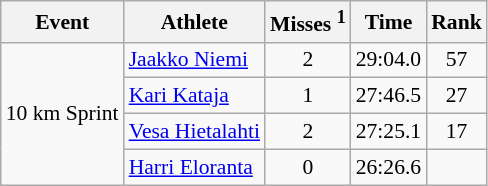<table class="wikitable" style="font-size:90%">
<tr>
<th>Event</th>
<th>Athlete</th>
<th>Misses <sup>1</sup></th>
<th>Time</th>
<th>Rank</th>
</tr>
<tr>
<td rowspan="4">10 km Sprint</td>
<td><a href='#'>Jaakko Niemi</a></td>
<td align="center">2</td>
<td align="center">29:04.0</td>
<td align="center">57</td>
</tr>
<tr>
<td><a href='#'>Kari Kataja</a></td>
<td align="center">1</td>
<td align="center">27:46.5</td>
<td align="center">27</td>
</tr>
<tr>
<td><a href='#'>Vesa Hietalahti</a></td>
<td align="center">2</td>
<td align="center">27:25.1</td>
<td align="center">17</td>
</tr>
<tr>
<td><a href='#'>Harri Eloranta</a></td>
<td align="center">0</td>
<td align="center">26:26.6</td>
<td align="center"></td>
</tr>
</table>
